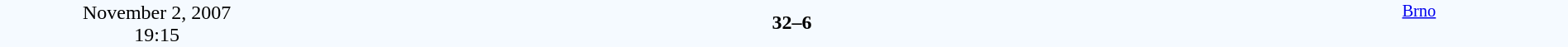<table style="width: 100%; background:#F5FAFF;" cellspacing="0">
<tr>
<td align=center rowspan=3 width=20%>November 2, 2007<br>19:15</td>
</tr>
<tr>
<td width=24% align=right></td>
<td align=center width=13%><strong>32–6</strong></td>
<td width=24%></td>
<td style=font-size:85% rowspan=3 valign=top align=center><a href='#'>Brno</a></td>
</tr>
<tr style=font-size:85%>
<td align=right></td>
<td align=center></td>
<td></td>
</tr>
</table>
